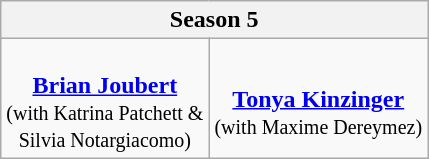<table class="wikitable" style="float:left; margin:0.5em;">
<tr>
<th colspan="3"><strong>Season 5</strong></th>
</tr>
<tr>
<td align="center"><br><strong><a href='#'>Brian Joubert</a></strong><br><small>(with Katrina Patchett &<br> Silvia Notargiacomo)</small></td>
<td align="center"><br><strong><a href='#'>Tonya Kinzinger</a></strong><br><small>(with Maxime Dereymez)</small></td>
</tr>
</table>
